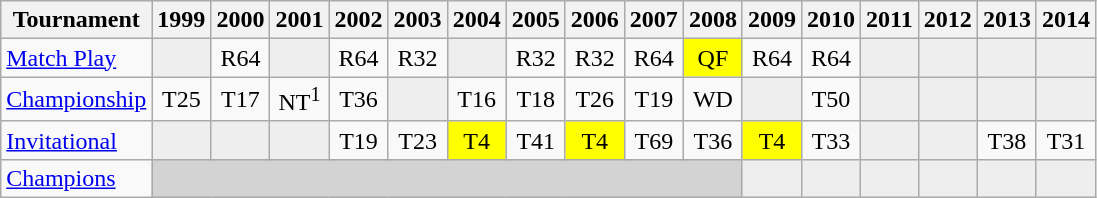<table class="wikitable" style="text-align:center;">
<tr>
<th>Tournament</th>
<th>1999</th>
<th>2000</th>
<th>2001</th>
<th>2002</th>
<th>2003</th>
<th>2004</th>
<th>2005</th>
<th>2006</th>
<th>2007</th>
<th>2008</th>
<th>2009</th>
<th>2010</th>
<th>2011</th>
<th>2012</th>
<th>2013</th>
<th>2014</th>
</tr>
<tr>
<td align="left"><a href='#'>Match Play</a></td>
<td style="background:#eeeeee;"></td>
<td>R64</td>
<td style="background:#eeeeee;"></td>
<td>R64</td>
<td>R32</td>
<td style="background:#eeeeee;"></td>
<td>R32</td>
<td>R32</td>
<td>R64</td>
<td style="background:yellow;">QF</td>
<td>R64</td>
<td>R64</td>
<td style="background:#eeeeee;"></td>
<td style="background:#eeeeee;"></td>
<td style="background:#eeeeee;"></td>
<td style="background:#eeeeee;"></td>
</tr>
<tr>
<td align="left"><a href='#'>Championship</a></td>
<td>T25</td>
<td>T17</td>
<td>NT<sup>1</sup></td>
<td>T36</td>
<td style="background:#eeeeee;"></td>
<td>T16</td>
<td>T18</td>
<td>T26</td>
<td>T19</td>
<td>WD</td>
<td style="background:#eeeeee;"></td>
<td>T50</td>
<td style="background:#eeeeee;"></td>
<td style="background:#eeeeee;"></td>
<td style="background:#eeeeee;"></td>
<td style="background:#eeeeee;"></td>
</tr>
<tr>
<td align="left"><a href='#'>Invitational</a></td>
<td style="background:#eeeeee;"></td>
<td style="background:#eeeeee;"></td>
<td style="background:#eeeeee;"></td>
<td>T19</td>
<td>T23</td>
<td style="background:yellow;">T4</td>
<td>T41</td>
<td style="background:yellow;">T4</td>
<td>T69</td>
<td>T36</td>
<td style="background:yellow;">T4</td>
<td>T33</td>
<td style="background:#eeeeee;"></td>
<td style="background:#eeeeee;"></td>
<td>T38</td>
<td>T31</td>
</tr>
<tr>
<td align="left"><a href='#'>Champions</a></td>
<td colspan=10 style="background:#D3D3D3;"></td>
<td style="background:#eeeeee;"></td>
<td style="background:#eeeeee;"></td>
<td style="background:#eeeeee;"></td>
<td style="background:#eeeeee;"></td>
<td style="background:#eeeeee;"></td>
<td style="background:#eeeeee;"></td>
</tr>
</table>
